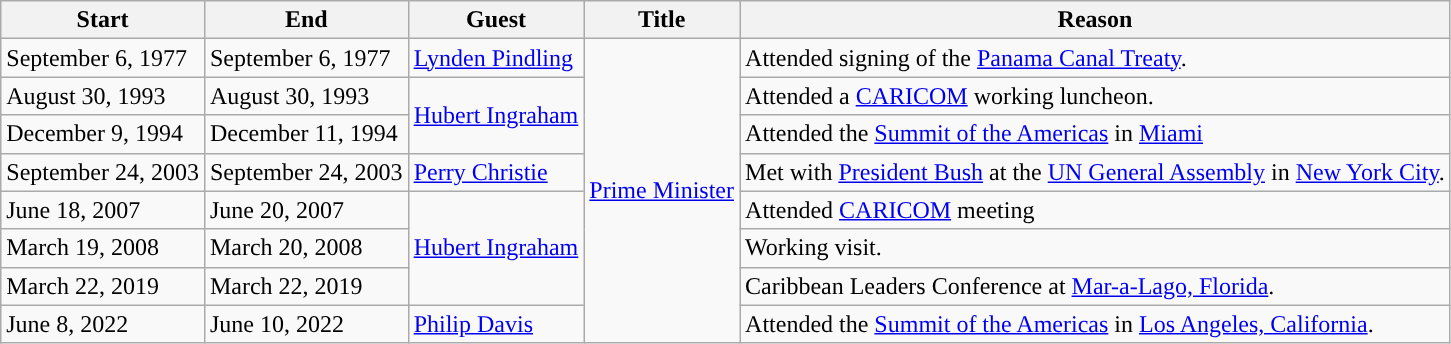<table class="wikitable sortable">
<tr>
<th>Start</th>
<th>End</th>
<th>Guest</th>
<th>Title</th>
<th>Reason</th>
</tr>
<tr>
<td>September 6, 1977</td>
<td>September 6, 1977</td>
<td><a href='#'>Lynden Pindling</a></td>
<td rowspan=8><a href='#'>Prime Minister</a></td>
<td>Attended signing of the <a href='#'>Panama Canal Treaty</a>.</td>
</tr>
<tr>
<td>August 30, 1993</td>
<td>August 30, 1993</td>
<td rowspan=2><a href='#'>Hubert Ingraham</a></td>
<td>Attended a <a href='#'>CARICOM</a> working luncheon.</td>
</tr>
<tr>
<td>December 9, 1994</td>
<td>December 11, 1994</td>
<td>Attended the <a href='#'>Summit of the Americas</a> in <a href='#'>Miami</a></td>
</tr>
<tr>
<td>September 24, 2003</td>
<td>September 24, 2003</td>
<td><a href='#'>Perry Christie</a></td>
<td>Met with <a href='#'>President Bush</a> at the <a href='#'>UN General Assembly</a> in <a href='#'>New York City</a>.</td>
</tr>
<tr>
<td>June 18, 2007</td>
<td>June 20, 2007</td>
<td rowspan=3><a href='#'>Hubert Ingraham</a></td>
<td>Attended <a href='#'>CARICOM</a> meeting</td>
</tr>
<tr>
<td>March 19, 2008</td>
<td>March 20, 2008</td>
<td>Working visit.</td>
</tr>
<tr>
<td>March 22, 2019</td>
<td>March 22, 2019</td>
<td>Caribbean Leaders Conference at <a href='#'>Mar-a-Lago, Florida</a>.</td>
</tr>
<tr>
<td>June 8, 2022</td>
<td>June 10, 2022</td>
<td><a href='#'>Philip Davis</a></td>
<td>Attended the <a href='#'>Summit of the Americas</a> in <a href='#'>Los Angeles, California</a>.</td>
</tr>
</table>
